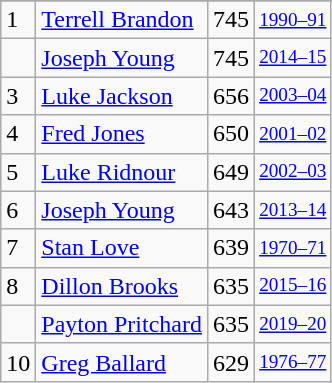<table class="wikitable">
<tr>
</tr>
<tr>
<td>1</td>
<td><a href='#'>Terrell Brandon</a></td>
<td>745</td>
<td style="font-size:80%;"><a href='#'>1990–91</a></td>
</tr>
<tr>
<td></td>
<td><a href='#'>Joseph Young</a></td>
<td>745</td>
<td style="font-size:80%;"><a href='#'>2014–15</a></td>
</tr>
<tr>
<td>3</td>
<td><a href='#'>Luke Jackson</a></td>
<td>656</td>
<td style="font-size:80%;"><a href='#'>2003–04</a></td>
</tr>
<tr>
<td>4</td>
<td><a href='#'>Fred Jones</a></td>
<td>650</td>
<td style="font-size:80%;"><a href='#'>2001–02</a></td>
</tr>
<tr>
<td>5</td>
<td><a href='#'>Luke Ridnour</a></td>
<td>649</td>
<td style="font-size:80%;"><a href='#'>2002–03</a></td>
</tr>
<tr>
<td>6</td>
<td><a href='#'>Joseph Young</a></td>
<td>643</td>
<td style="font-size:80%;"><a href='#'>2013–14</a></td>
</tr>
<tr>
<td>7</td>
<td><a href='#'>Stan Love</a></td>
<td>639</td>
<td style="font-size:80%;"><a href='#'>1970–71</a></td>
</tr>
<tr>
<td>8</td>
<td><a href='#'>Dillon Brooks</a></td>
<td>635</td>
<td style="font-size:80%;"><a href='#'>2015–16</a></td>
</tr>
<tr>
<td></td>
<td><a href='#'>Payton Pritchard</a></td>
<td>635</td>
<td style="font-size:80%;"><a href='#'>2019–20</a></td>
</tr>
<tr>
<td>10</td>
<td><a href='#'>Greg Ballard</a></td>
<td>629</td>
<td style="font-size:80%;"><a href='#'>1976–77</a></td>
</tr>
</table>
